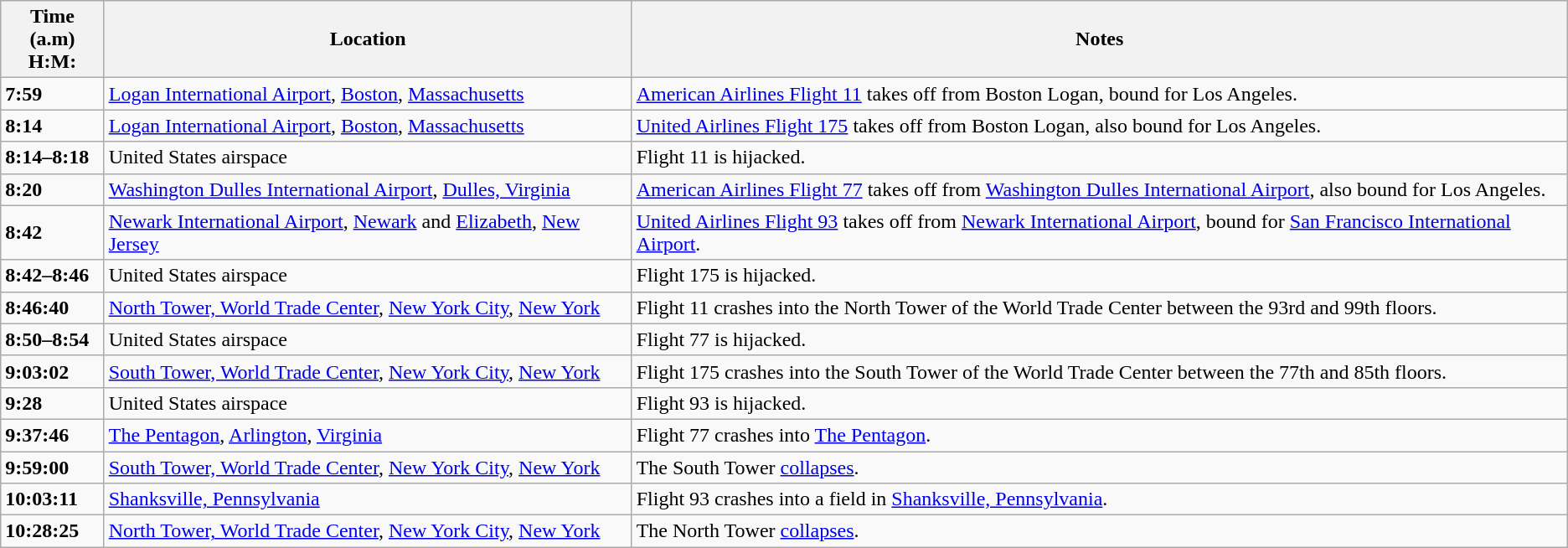<table class="wikitable">
<tr>
<th>Time (a.m)<br>H:M:</th>
<th>Location</th>
<th>Notes</th>
</tr>
<tr>
<td><strong>7:59</strong></td>
<td><a href='#'>Logan International Airport</a>, <a href='#'>Boston</a>, <a href='#'>Massachusetts</a></td>
<td><a href='#'>American Airlines Flight 11</a> takes off from Boston Logan, bound for Los Angeles.</td>
</tr>
<tr>
<td><strong>8:14</strong></td>
<td><a href='#'>Logan International Airport</a>, <a href='#'>Boston</a>, <a href='#'>Massachusetts</a></td>
<td><a href='#'>United Airlines Flight 175</a> takes off from Boston Logan, also bound for Los Angeles.</td>
</tr>
<tr>
<td><strong>8:14–8:18</strong></td>
<td>United States airspace</td>
<td>Flight 11 is hijacked.</td>
</tr>
<tr>
<td><strong>8:20</strong></td>
<td><a href='#'>Washington Dulles International Airport</a>, <a href='#'>Dulles, Virginia</a></td>
<td><a href='#'>American Airlines Flight 77</a> takes off from <a href='#'>Washington Dulles International Airport</a>, also bound for Los Angeles.</td>
</tr>
<tr>
<td><strong>8:42</strong></td>
<td><a href='#'>Newark International Airport</a>, <a href='#'>Newark</a> and <a href='#'>Elizabeth</a>, <a href='#'>New Jersey</a></td>
<td><a href='#'>United Airlines Flight 93</a> takes off from <a href='#'>Newark International Airport</a>, bound for <a href='#'>San Francisco International Airport</a>.</td>
</tr>
<tr>
<td><strong>8:42–8:46</strong></td>
<td>United States airspace</td>
<td>Flight 175 is hijacked.</td>
</tr>
<tr>
<td><strong>8:46:40</strong></td>
<td><a href='#'>North Tower, World Trade Center</a>, <a href='#'>New York City</a>, <a href='#'>New York</a></td>
<td>Flight 11 crashes into the North Tower of the World Trade Center between the 93rd and 99th floors.</td>
</tr>
<tr>
<td><strong>8:50–8:54</strong></td>
<td>United States airspace</td>
<td>Flight 77 is hijacked.</td>
</tr>
<tr>
<td><strong>9:03:02</strong></td>
<td><a href='#'>South Tower, World Trade Center</a>, <a href='#'>New York City</a>, <a href='#'>New York</a></td>
<td>Flight 175 crashes into the South Tower of the World Trade Center between the 77th and 85th floors.</td>
</tr>
<tr>
<td><strong>9:28</strong></td>
<td>United States airspace</td>
<td>Flight 93 is hijacked.</td>
</tr>
<tr>
<td><strong>9:37:46</strong></td>
<td><a href='#'>The Pentagon</a>, <a href='#'>Arlington</a>, <a href='#'>Virginia</a></td>
<td>Flight 77 crashes into <a href='#'>The Pentagon</a>.</td>
</tr>
<tr>
<td><strong>9:59:00</strong></td>
<td><a href='#'>South Tower, World Trade Center</a>, <a href='#'>New York City</a>, <a href='#'>New York</a></td>
<td>The South Tower <a href='#'>collapses</a>.</td>
</tr>
<tr>
<td><strong>10:03:11</strong></td>
<td><a href='#'>Shanksville, Pennsylvania</a></td>
<td>Flight 93 crashes into a field in <a href='#'>Shanksville, Pennsylvania</a>.</td>
</tr>
<tr>
<td><strong>10:28:25</strong></td>
<td><a href='#'>North Tower, World Trade Center</a>, <a href='#'>New York City</a>, <a href='#'>New York</a></td>
<td>The North Tower <a href='#'>collapses</a>.</td>
</tr>
</table>
